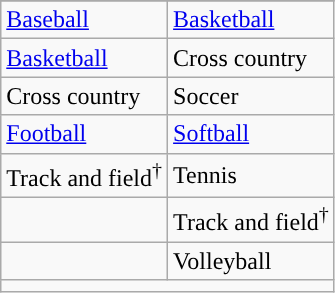<table class="wikitable">
<tr>
</tr>
<tr>
<td><a href='#'>Baseball</a></td>
<td><a href='#'>Basketball</a></td>
</tr>
<tr>
<td><a href='#'>Basketball</a></td>
<td>Cross country</td>
</tr>
<tr>
<td>Cross country</td>
<td>Soccer</td>
</tr>
<tr>
<td><a href='#'>Football</a></td>
<td><a href='#'>Softball</a></td>
</tr>
<tr>
<td>Track and field<sup>†</sup></td>
<td>Tennis</td>
</tr>
<tr>
<td></td>
<td>Track and field<sup>†</sup></td>
</tr>
<tr>
<td></td>
<td>Volleyball</td>
</tr>
<tr>
<td colspan="2"></td>
</tr>
</table>
